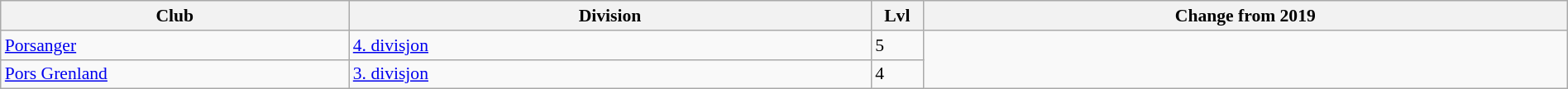<table class="wikitable sortable" width=100% style="font-size:90%">
<tr>
<th width=20%>Club</th>
<th width=30%>Division</th>
<th width=3%>Lvl</th>
<th width=37%>Change from 2019</th>
</tr>
<tr>
<td><a href='#'>Porsanger</a></td>
<td><a href='#'>4. divisjon</a></td>
<td>5</td>
</tr>
<tr>
<td><a href='#'>Pors Grenland</a></td>
<td><a href='#'>3. divisjon</a></td>
<td>4</td>
</tr>
</table>
